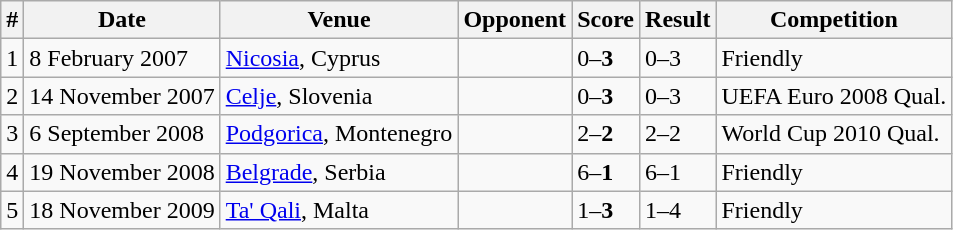<table class="wikitable">
<tr>
<th>#</th>
<th>Date</th>
<th>Venue</th>
<th>Opponent</th>
<th>Score</th>
<th>Result</th>
<th>Competition</th>
</tr>
<tr>
<td>1</td>
<td>8 February 2007</td>
<td><a href='#'>Nicosia</a>, Cyprus</td>
<td></td>
<td>0–<strong>3</strong></td>
<td>0–3</td>
<td>Friendly</td>
</tr>
<tr>
<td>2</td>
<td>14 November 2007</td>
<td><a href='#'>Celje</a>, Slovenia</td>
<td></td>
<td>0–<strong>3</strong></td>
<td>0–3</td>
<td>UEFA Euro 2008 Qual.</td>
</tr>
<tr>
<td>3</td>
<td>6 September 2008</td>
<td><a href='#'>Podgorica</a>, Montenegro</td>
<td></td>
<td>2–<strong>2</strong></td>
<td>2–2</td>
<td>World Cup 2010 Qual.</td>
</tr>
<tr>
<td>4</td>
<td>19 November 2008</td>
<td><a href='#'>Belgrade</a>, Serbia</td>
<td></td>
<td>6–<strong>1</strong></td>
<td>6–1</td>
<td>Friendly</td>
</tr>
<tr>
<td>5</td>
<td>18 November 2009</td>
<td><a href='#'>Ta' Qali</a>, Malta</td>
<td></td>
<td>1–<strong>3</strong></td>
<td>1–4</td>
<td>Friendly</td>
</tr>
</table>
